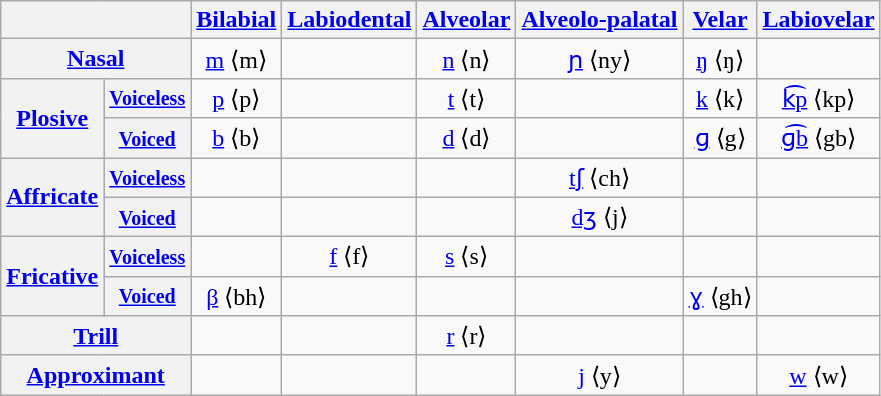<table class="wikitable" style=text-align:center>
<tr>
<th colspan="2"></th>
<th><a href='#'>Bilabial</a></th>
<th><a href='#'>Labiodental</a></th>
<th><a href='#'>Alveolar</a></th>
<th><a href='#'>Alveolo-palatal</a></th>
<th><a href='#'>Velar</a></th>
<th><a href='#'>Labiovelar</a></th>
</tr>
<tr>
<th colspan="2"><a href='#'><strong>Nasal</strong></a></th>
<td><a href='#'>m</a> ⟨m⟩</td>
<td></td>
<td><a href='#'>n</a>     ⟨n⟩</td>
<td><a href='#'>ɲ</a> ⟨ny⟩</td>
<td><a href='#'>ŋ</a> ⟨ŋ⟩</td>
<td></td>
</tr>
<tr>
<th rowspan="2"><strong><a href='#'>Plosive</a></strong></th>
<th><a href='#'><strong><small>Voiceless</small></strong></a></th>
<td><a href='#'>p</a>  ⟨p⟩</td>
<td></td>
<td><a href='#'>t</a>      ⟨t⟩</td>
<td></td>
<td><a href='#'>k</a> ⟨k⟩</td>
<td><a href='#'>k͡p</a> ⟨kp⟩</td>
</tr>
<tr>
<th><a href='#'><strong><small>Voiced</small></strong></a></th>
<td><a href='#'>b</a>  ⟨b⟩</td>
<td></td>
<td><a href='#'>d</a> ⟨d⟩</td>
<td></td>
<td><a href='#'>ɡ</a> ⟨g⟩</td>
<td><a href='#'>ɡ͡b</a> ⟨gb⟩</td>
</tr>
<tr>
<th rowspan="2"><strong><a href='#'>Affricate</a></strong></th>
<th><a href='#'><strong><small>Voiceless</small></strong></a></th>
<td></td>
<td></td>
<td></td>
<td><a href='#'>tʃ</a>  ⟨ch⟩</td>
<td></td>
<td></td>
</tr>
<tr>
<th><a href='#'><strong><small>Voiced</small></strong></a></th>
<td></td>
<td></td>
<td></td>
<td><a href='#'>dʒ</a> ⟨j⟩</td>
<td></td>
<td></td>
</tr>
<tr>
<th rowspan="2"><strong><a href='#'>Fricative</a></strong></th>
<th><a href='#'><strong><small>Voiceless</small></strong></a></th>
<td></td>
<td><a href='#'>f</a> ⟨f⟩</td>
<td><a href='#'>s</a> ⟨s⟩</td>
<td></td>
<td></td>
<td></td>
</tr>
<tr>
<th><a href='#'><strong><small>Voiced</small></strong></a></th>
<td><a href='#'>β</a> ⟨bh⟩</td>
<td></td>
<td></td>
<td></td>
<td><a href='#'>ɣ</a> ⟨gh⟩</td>
<td></td>
</tr>
<tr>
<th colspan="2"><a href='#'><strong>Trill</strong></a></th>
<td></td>
<td></td>
<td><a href='#'>r</a> ⟨r⟩</td>
<td></td>
<td></td>
<td></td>
</tr>
<tr>
<th colspan="2"><strong><a href='#'>Approximant</a></strong></th>
<td></td>
<td></td>
<td></td>
<td><a href='#'>j</a> ⟨y⟩</td>
<td></td>
<td><a href='#'>w</a> ⟨w⟩</td>
</tr>
</table>
